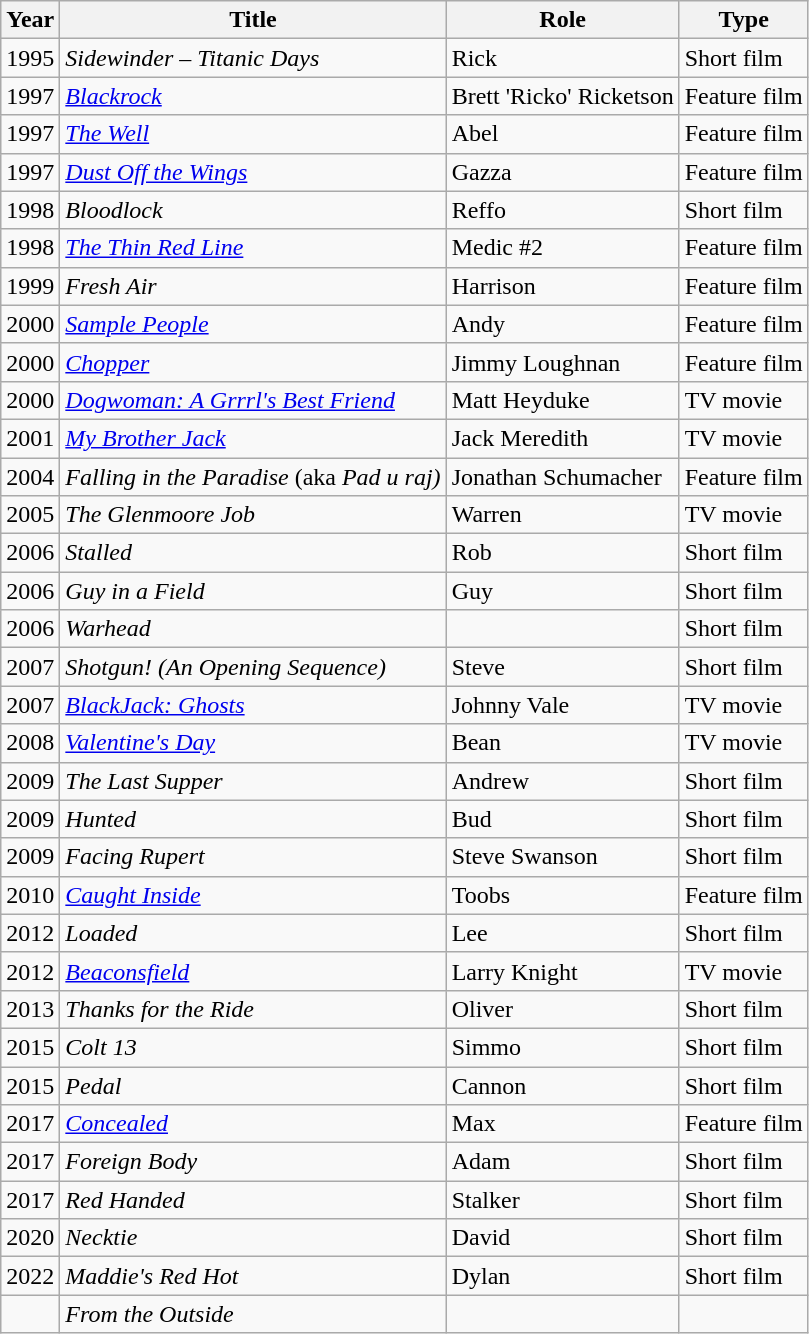<table class="wikitable">
<tr>
<th>Year</th>
<th>Title</th>
<th>Role</th>
<th>Type</th>
</tr>
<tr>
<td>1995</td>
<td><em>Sidewinder – Titanic Days</em></td>
<td>Rick</td>
<td>Short film</td>
</tr>
<tr>
<td>1997</td>
<td><em><a href='#'>Blackrock</a></em></td>
<td>Brett 'Ricko'  Ricketson</td>
<td>Feature film</td>
</tr>
<tr>
<td>1997</td>
<td><em><a href='#'>The Well</a></em></td>
<td>Abel</td>
<td>Feature film</td>
</tr>
<tr>
<td>1997</td>
<td><em><a href='#'>Dust Off the Wings</a></em></td>
<td>Gazza</td>
<td>Feature film</td>
</tr>
<tr>
<td>1998</td>
<td><em>Bloodlock</em></td>
<td>Reffo</td>
<td>Short film</td>
</tr>
<tr>
<td>1998</td>
<td><em><a href='#'>The Thin Red Line</a></em></td>
<td>Medic #2</td>
<td>Feature film</td>
</tr>
<tr>
<td>1999</td>
<td><em>Fresh Air</em></td>
<td>Harrison</td>
<td>Feature film</td>
</tr>
<tr>
<td>2000</td>
<td><em><a href='#'>Sample People</a></em></td>
<td>Andy</td>
<td>Feature film</td>
</tr>
<tr>
<td>2000</td>
<td><em><a href='#'>Chopper</a></em></td>
<td>Jimmy Loughnan</td>
<td>Feature film</td>
</tr>
<tr>
<td>2000</td>
<td><em><a href='#'>Dogwoman: A Grrrl's Best Friend</a></em></td>
<td>Matt Heyduke</td>
<td>TV movie</td>
</tr>
<tr>
<td>2001</td>
<td><em><a href='#'>My Brother Jack</a></em></td>
<td>Jack Meredith</td>
<td>TV movie</td>
</tr>
<tr>
<td>2004</td>
<td><em>Falling in the Paradise</em> (aka <em>Pad u raj)</em></td>
<td>Jonathan Schumacher</td>
<td>Feature film</td>
</tr>
<tr>
<td>2005</td>
<td><em>The Glenmoore Job</em></td>
<td>Warren</td>
<td>TV movie</td>
</tr>
<tr>
<td>2006</td>
<td><em>Stalled</em></td>
<td>Rob</td>
<td>Short film</td>
</tr>
<tr>
<td>2006</td>
<td><em>Guy in a Field</em></td>
<td>Guy</td>
<td>Short film</td>
</tr>
<tr>
<td>2006</td>
<td><em>Warhead</em></td>
<td></td>
<td>Short film</td>
</tr>
<tr>
<td>2007</td>
<td><em>Shotgun! (An Opening Sequence)</em></td>
<td>Steve</td>
<td>Short film</td>
</tr>
<tr>
<td>2007</td>
<td><em><a href='#'>BlackJack: Ghosts</a></em></td>
<td>Johnny Vale</td>
<td>TV movie</td>
</tr>
<tr>
<td>2008</td>
<td><em><a href='#'>Valentine's Day</a></em></td>
<td>Bean</td>
<td>TV movie</td>
</tr>
<tr>
<td>2009</td>
<td><em>The Last Supper</em></td>
<td>Andrew</td>
<td>Short film</td>
</tr>
<tr>
<td>2009</td>
<td><em>Hunted</em></td>
<td>Bud</td>
<td>Short film</td>
</tr>
<tr>
<td>2009</td>
<td><em>Facing Rupert</em></td>
<td>Steve Swanson</td>
<td>Short film</td>
</tr>
<tr>
<td>2010</td>
<td><em><a href='#'>Caught Inside</a></em></td>
<td>Toobs</td>
<td>Feature film</td>
</tr>
<tr>
<td>2012</td>
<td><em>Loaded</em></td>
<td>Lee</td>
<td>Short film</td>
</tr>
<tr>
<td>2012</td>
<td><em><a href='#'>Beaconsfield</a></em></td>
<td>Larry Knight</td>
<td>TV movie</td>
</tr>
<tr>
<td>2013</td>
<td><em>Thanks for the Ride</em></td>
<td>Oliver</td>
<td>Short film</td>
</tr>
<tr>
<td>2015</td>
<td><em>Colt 13</em></td>
<td>Simmo</td>
<td>Short film</td>
</tr>
<tr>
<td>2015</td>
<td><em>Pedal</em></td>
<td>Cannon</td>
<td>Short film</td>
</tr>
<tr>
<td>2017</td>
<td><em><a href='#'>Concealed</a></em></td>
<td>Max</td>
<td>Feature film</td>
</tr>
<tr>
<td>2017</td>
<td><em>Foreign Body</em></td>
<td>Adam</td>
<td>Short film</td>
</tr>
<tr>
<td>2017</td>
<td><em>Red Handed</em></td>
<td>Stalker</td>
<td>Short film</td>
</tr>
<tr>
<td>2020</td>
<td><em>Necktie</em></td>
<td>David</td>
<td>Short film</td>
</tr>
<tr>
<td>2022</td>
<td><em>Maddie's Red Hot</em></td>
<td>Dylan</td>
<td>Short film</td>
</tr>
<tr>
<td></td>
<td><em>From the Outside</em></td>
<td></td>
<td></td>
</tr>
</table>
